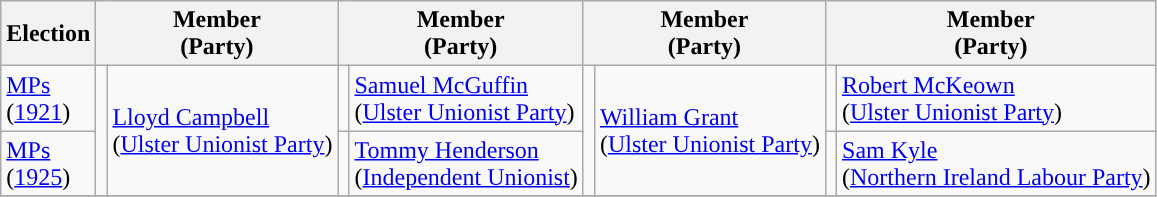<table class="wikitable">
<tr>
<th>Election</th>
<th colspan=2>Member<br>(Party)</th>
<th colspan=2>Member<br>(Party)</th>
<th colspan=2>Member<br>(Party)</th>
<th colspan=2>Member<br>(Party)</th>
</tr>
<tr>
<td><a href='#'>MPs</a> <br>(<a href='#'>1921</a>)</td>
<td rowspan=2 style="background:"></td>
<td rowspan=2><a href='#'>Lloyd Campbell</a> <br>(<a href='#'>Ulster Unionist Party</a>)</td>
<td style="background:"></td>
<td><a href='#'>Samuel McGuffin</a> <br>(<a href='#'>Ulster Unionist Party</a>)</td>
<td rowspan=2 style="background:"></td>
<td rowspan=2><a href='#'>William Grant</a> <br>(<a href='#'>Ulster Unionist Party</a>)</td>
<td style="background:"></td>
<td><a href='#'>Robert McKeown</a> <br>(<a href='#'>Ulster Unionist Party</a>)</td>
</tr>
<tr>
<td><a href='#'>MPs</a> <br>(<a href='#'>1925</a>)</td>
<td rowspan=1 style="background:"></td>
<td rowspan=1><a href='#'>Tommy Henderson</a><br>(<a href='#'>Independent Unionist</a>)</td>
<td style="background:"></td>
<td><a href='#'>Sam Kyle</a> <br>(<a href='#'>Northern Ireland Labour Party</a>)</td>
</tr>
<tr>
</tr>
</table>
